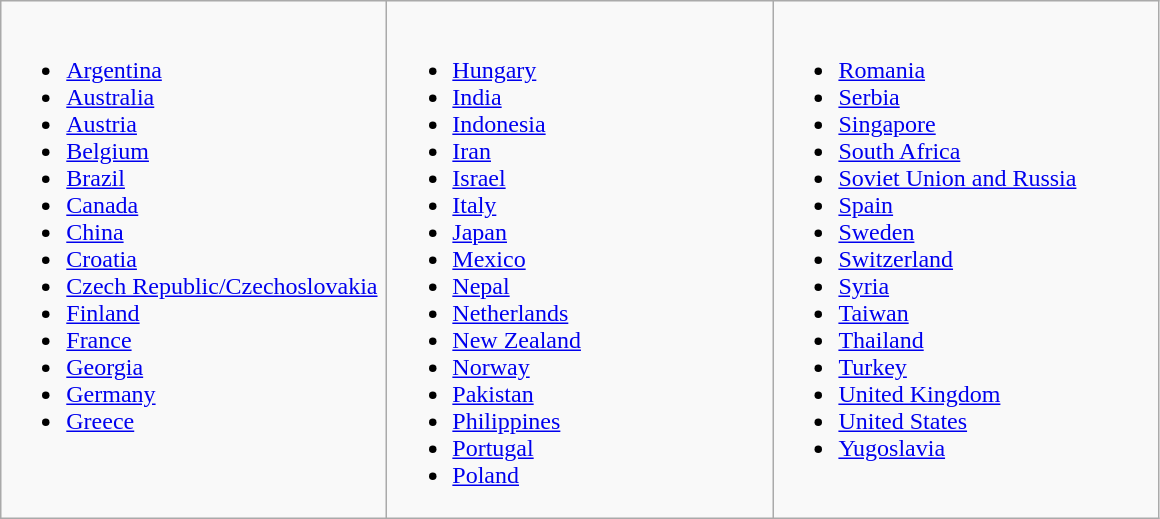<table class="wikitable">
<tr valign=top>
<td width=250px><br><ul><li> <a href='#'>Argentina</a></li><li> <a href='#'>Australia</a></li><li> <a href='#'>Austria</a></li><li> <a href='#'>Belgium</a></li><li> <a href='#'>Brazil</a></li><li> <a href='#'>Canada</a></li><li> <a href='#'>China</a></li><li> <a href='#'>Croatia</a></li><li> <a href='#'>Czech Republic/Czechoslovakia</a></li><li> <a href='#'>Finland</a></li><li> <a href='#'>France</a></li><li> <a href='#'>Georgia</a></li><li> <a href='#'>Germany</a></li><li> <a href='#'>Greece</a></li></ul></td>
<td width=250px><br><ul><li> <a href='#'>Hungary</a></li><li> <a href='#'>India</a></li><li> <a href='#'>Indonesia</a></li><li> <a href='#'>Iran</a></li><li> <a href='#'>Israel</a></li><li> <a href='#'>Italy</a></li><li> <a href='#'>Japan</a></li><li> <a href='#'>Mexico</a></li><li> <a href='#'>Nepal</a></li><li> <a href='#'>Netherlands</a></li><li> <a href='#'>New Zealand</a></li><li> <a href='#'>Norway</a></li><li> <a href='#'>Pakistan</a></li><li> <a href='#'>Philippines</a></li><li> <a href='#'>Portugal</a></li><li> <a href='#'>Poland</a></li></ul></td>
<td width=250px><br><ul><li> <a href='#'>Romania</a></li><li> <a href='#'>Serbia</a></li><li> <a href='#'>Singapore</a></li><li> <a href='#'>South Africa</a></li><li> <a href='#'>Soviet Union and Russia</a></li><li> <a href='#'>Spain</a></li><li> <a href='#'>Sweden</a></li><li> <a href='#'>Switzerland</a></li><li> <a href='#'>Syria</a></li><li> <a href='#'>Taiwan</a></li><li> <a href='#'>Thailand</a></li><li> <a href='#'>Turkey</a></li><li> <a href='#'>United Kingdom</a></li><li> <a href='#'>United States</a></li><li> <a href='#'>Yugoslavia</a></li></ul></td>
</tr>
</table>
